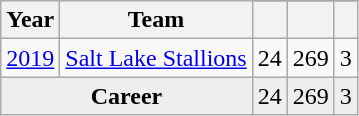<table class="wikitable sortable" style="text-align:center">
<tr>
<th rowspan=2>Year</th>
<th rowspan=2>Team</th>
</tr>
<tr>
<th></th>
<th></th>
<th></th>
</tr>
<tr>
<td><a href='#'>2019</a></td>
<td><a href='#'>Salt Lake Stallions</a></td>
<td>24</td>
<td>269</td>
<td>3</td>
</tr>
<tr class="sortbottom" style="background:#eee;">
<td colspan=2><strong>Career</strong></td>
<td>24</td>
<td>269</td>
<td>3</td>
</tr>
</table>
